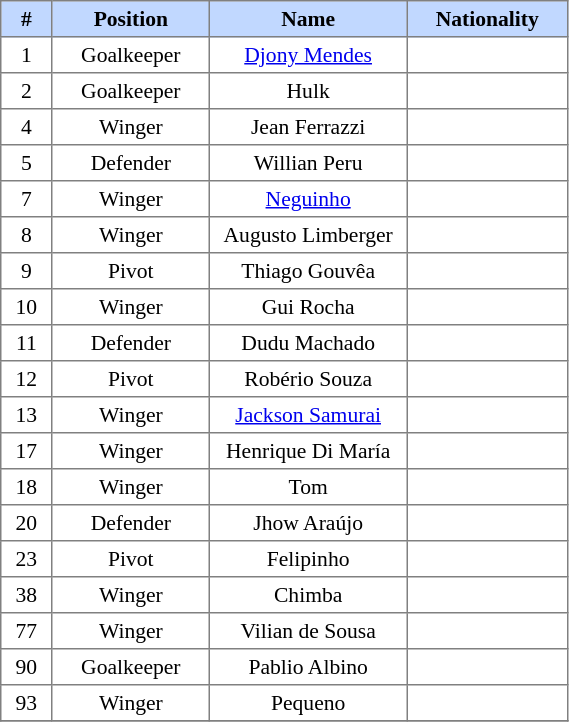<table border=1 style="border-collapse:collapse; font-size:90%;" cellpadding=3 cellspacing=0 width=30%>
<tr bgcolor=#C1D8FF>
<th width=2%>#</th>
<th width=5%>Position</th>
<th width=10%>Name</th>
<th width=5%>Nationality</th>
</tr>
<tr align=center>
<td>1</td>
<td>Goalkeeper</td>
<td><a href='#'>Djony Mendes</a></td>
<td></td>
</tr>
<tr align=center>
<td>2</td>
<td>Goalkeeper</td>
<td>Hulk</td>
<td></td>
</tr>
<tr align=center>
<td>4</td>
<td>Winger</td>
<td>Jean Ferrazzi</td>
<td></td>
</tr>
<tr align=center>
<td>5</td>
<td>Defender</td>
<td>Willian Peru</td>
<td></td>
</tr>
<tr align=center>
<td>7</td>
<td>Winger</td>
<td><a href='#'>Neguinho</a></td>
<td></td>
</tr>
<tr align=center>
<td>8</td>
<td>Winger</td>
<td>Augusto Limberger</td>
<td></td>
</tr>
<tr align=center>
<td>9</td>
<td>Pivot</td>
<td>Thiago Gouvêa</td>
<td></td>
</tr>
<tr align=center>
<td>10</td>
<td>Winger</td>
<td>Gui Rocha</td>
<td></td>
</tr>
<tr align=center>
<td>11</td>
<td>Defender</td>
<td>Dudu Machado</td>
<td></td>
</tr>
<tr align=center>
<td>12</td>
<td>Pivot</td>
<td>Robério Souza</td>
<td></td>
</tr>
<tr align=center>
<td>13</td>
<td>Winger</td>
<td><a href='#'>Jackson Samurai</a></td>
<td></td>
</tr>
<tr align=center>
<td>17</td>
<td>Winger</td>
<td>Henrique Di María</td>
<td></td>
</tr>
<tr align=center>
<td>18</td>
<td>Winger</td>
<td>Tom</td>
<td></td>
</tr>
<tr align=center>
<td>20</td>
<td>Defender</td>
<td>Jhow Araújo</td>
<td></td>
</tr>
<tr align=center>
<td>23</td>
<td>Pivot</td>
<td>Felipinho</td>
<td></td>
</tr>
<tr align=center>
<td>38</td>
<td>Winger</td>
<td>Chimba</td>
<td></td>
</tr>
<tr align=center>
<td>77</td>
<td>Winger</td>
<td>Vilian de Sousa</td>
<td></td>
</tr>
<tr align=center>
<td>90</td>
<td>Goalkeeper</td>
<td>Pablio Albino</td>
<td></td>
</tr>
<tr align=center>
<td>93</td>
<td>Winger</td>
<td>Pequeno</td>
<td></td>
</tr>
<tr align=center>
</tr>
</table>
